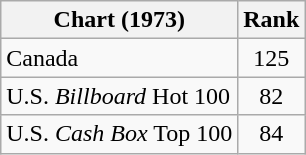<table class="wikitable sortable">
<tr>
<th align="left">Chart (1973)</th>
<th style="text-align:center;">Rank</th>
</tr>
<tr>
<td>Canada </td>
<td style="text-align:center;">125</td>
</tr>
<tr>
<td>U.S. <em>Billboard</em> Hot 100</td>
<td style="text-align:center;">82</td>
</tr>
<tr>
<td>U.S. <em>Cash Box</em> Top 100</td>
<td style="text-align:center;">84</td>
</tr>
</table>
